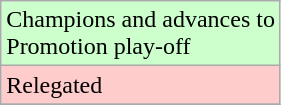<table class="wikitable">
<tr width=10px bgcolor="#ccffcc">
<td>Champions and advances to<br>Promotion play-off</td>
</tr>
<tr width=10px bgcolor="#ffcccc">
<td>Relegated</td>
</tr>
<tr>
</tr>
</table>
